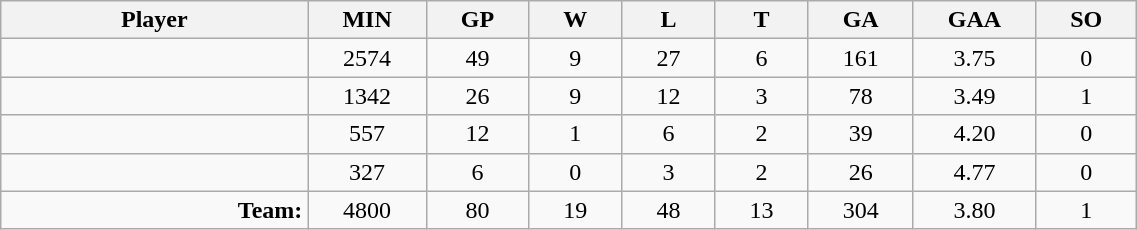<table class="wikitable sortable" width="60%">
<tr>
<th bgcolor="#DDDDFF" width="10%">Player</th>
<th width="3%" bgcolor="#DDDDFF" title="Minutes played">MIN</th>
<th width="3%" bgcolor="#DDDDFF" title="Games played in">GP</th>
<th width="3%" bgcolor="#DDDDFF" title="Games played in">W</th>
<th width="3%" bgcolor="#DDDDFF"title="Games played in">L</th>
<th width="3%" bgcolor="#DDDDFF" title="Ties">T</th>
<th width="3%" bgcolor="#DDDDFF" title="Goals against">GA</th>
<th width="3%" bgcolor="#DDDDFF" title="Goals against average">GAA</th>
<th width="3%" bgcolor="#DDDDFF"title="Shut-outs">SO</th>
</tr>
<tr align="center">
<td align="right"></td>
<td>2574</td>
<td>49</td>
<td>9</td>
<td>27</td>
<td>6</td>
<td>161</td>
<td>3.75</td>
<td>0</td>
</tr>
<tr align="center">
<td align="right"></td>
<td>1342</td>
<td>26</td>
<td>9</td>
<td>12</td>
<td>3</td>
<td>78</td>
<td>3.49</td>
<td>1</td>
</tr>
<tr align="center">
<td align="right"></td>
<td>557</td>
<td>12</td>
<td>1</td>
<td>6</td>
<td>2</td>
<td>39</td>
<td>4.20</td>
<td>0</td>
</tr>
<tr align="center">
<td align="right"></td>
<td>327</td>
<td>6</td>
<td>0</td>
<td>3</td>
<td>2</td>
<td>26</td>
<td>4.77</td>
<td>0</td>
</tr>
<tr align="center">
<td align="right"><strong>Team:</strong></td>
<td>4800</td>
<td>80</td>
<td>19</td>
<td>48</td>
<td>13</td>
<td>304</td>
<td>3.80</td>
<td>1</td>
</tr>
</table>
